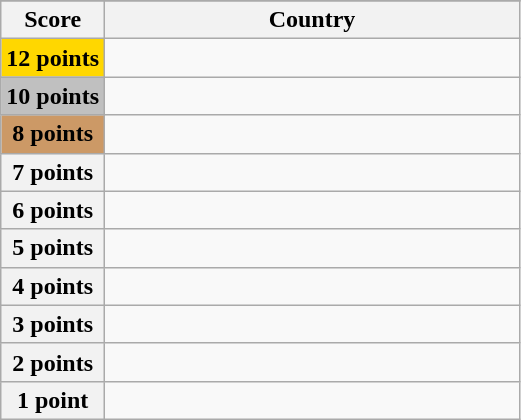<table class="wikitable">
<tr>
</tr>
<tr>
<th scope="col" width="20%">Score</th>
<th scope="col">Country</th>
</tr>
<tr>
<th scope="row" style="background:gold">12 points</th>
<td></td>
</tr>
<tr>
<th scope="row" style="background:silver">10 points</th>
<td></td>
</tr>
<tr>
<th scope="row" style="background:#CC9966">8 points</th>
<td></td>
</tr>
<tr>
<th scope="row">7 points</th>
<td></td>
</tr>
<tr>
<th scope="row">6 points</th>
<td></td>
</tr>
<tr>
<th scope="row">5 points</th>
<td></td>
</tr>
<tr>
<th scope="row">4 points</th>
<td></td>
</tr>
<tr>
<th scope="row">3 points</th>
<td></td>
</tr>
<tr>
<th scope="row">2 points</th>
<td></td>
</tr>
<tr>
<th scope="row">1 point</th>
<td></td>
</tr>
</table>
